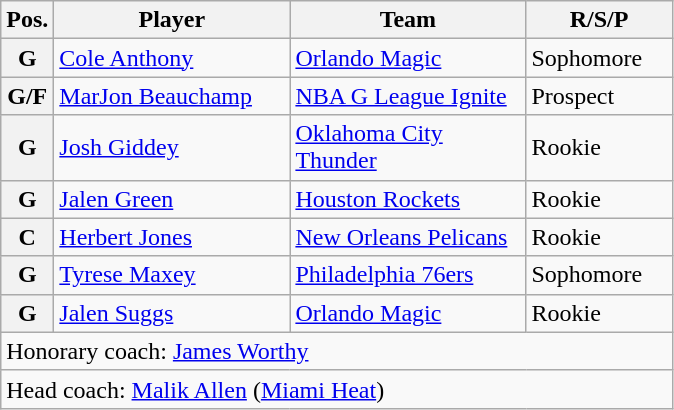<table class="wikitable">
<tr>
<th>Pos.</th>
<th style="width:150px;">Player</th>
<th width=150>Team</th>
<th width=90>R/S/P</th>
</tr>
<tr>
<th>G</th>
<td><a href='#'>Cole Anthony</a></td>
<td><a href='#'>Orlando Magic</a></td>
<td>Sophomore</td>
</tr>
<tr>
<th>G/F</th>
<td><a href='#'>MarJon Beauchamp</a></td>
<td><a href='#'>NBA G League Ignite</a></td>
<td>Prospect</td>
</tr>
<tr>
<th>G</th>
<td><a href='#'>Josh Giddey</a></td>
<td><a href='#'>Oklahoma City Thunder</a></td>
<td>Rookie</td>
</tr>
<tr>
<th>G</th>
<td><a href='#'>Jalen Green</a></td>
<td><a href='#'>Houston Rockets</a></td>
<td>Rookie</td>
</tr>
<tr>
<th>C</th>
<td><a href='#'>Herbert Jones</a></td>
<td><a href='#'>New Orleans Pelicans</a></td>
<td>Rookie</td>
</tr>
<tr>
<th>G</th>
<td><a href='#'>Tyrese Maxey</a></td>
<td><a href='#'>Philadelphia 76ers</a></td>
<td>Sophomore</td>
</tr>
<tr>
<th>G</th>
<td><a href='#'>Jalen Suggs</a></td>
<td><a href='#'>Orlando Magic</a></td>
<td>Rookie</td>
</tr>
<tr>
<td colspan="5">Honorary coach: <a href='#'>James Worthy</a></td>
</tr>
<tr>
<td colspan="5">Head coach: <a href='#'>Malik Allen</a> (<a href='#'>Miami Heat</a>)</td>
</tr>
</table>
